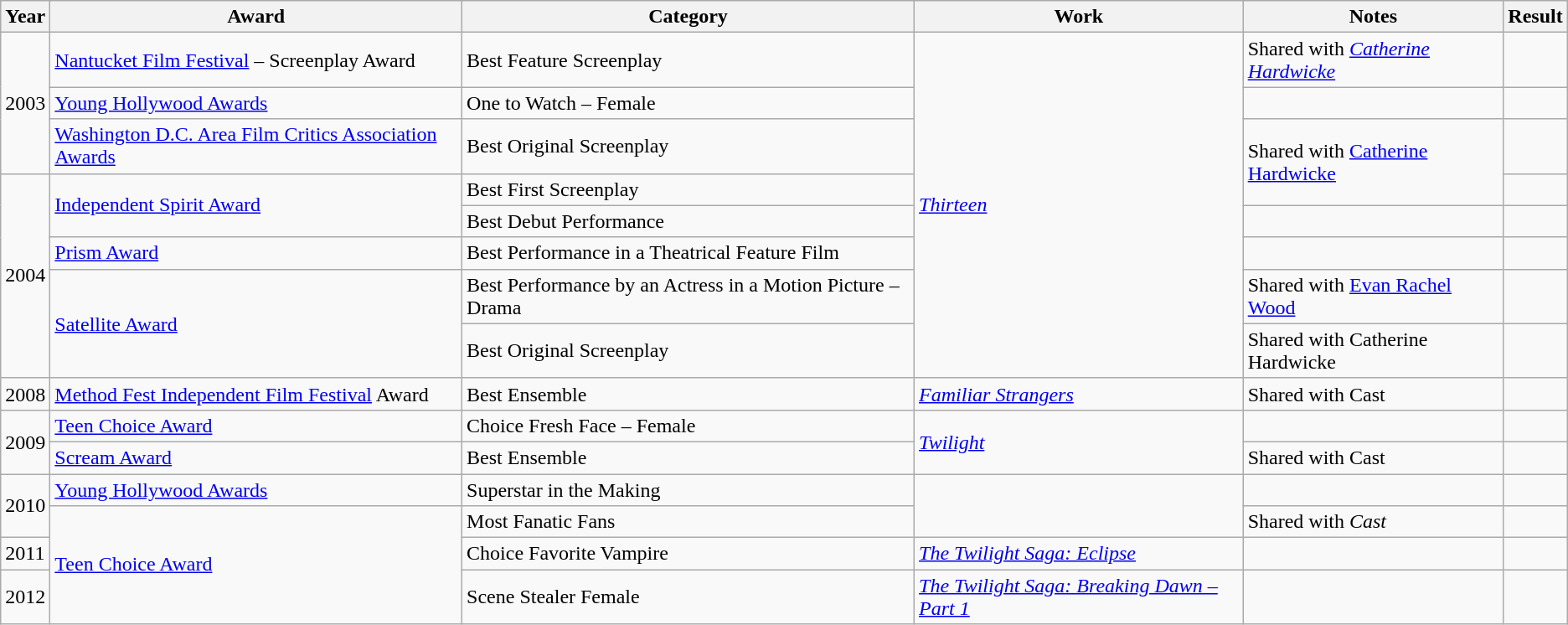<table class="wikitable sortable">
<tr>
<th>Year</th>
<th>Award</th>
<th>Category</th>
<th>Work</th>
<th>Notes</th>
<th>Result</th>
</tr>
<tr>
<td rowspan=3>2003</td>
<td><a href='#'>Nantucket Film Festival</a> – Screenplay Award</td>
<td>Best Feature Screenplay</td>
<td rowspan="8"><em><a href='#'>Thirteen</a></em></td>
<td>Shared with <em><a href='#'>Catherine Hardwicke</a></em></td>
<td></td>
</tr>
<tr>
<td><a href='#'>Young Hollywood Awards</a></td>
<td>One to Watch – Female</td>
<td></td>
<td></td>
</tr>
<tr>
<td><a href='#'>Washington D.C. Area Film Critics Association Awards</a></td>
<td>Best Original Screenplay</td>
<td rowspan=2>Shared with <a href='#'>Catherine Hardwicke</a></td>
<td></td>
</tr>
<tr>
<td rowspan="5">2004</td>
<td rowspan=2><a href='#'>Independent Spirit Award</a></td>
<td>Best First Screenplay</td>
<td></td>
</tr>
<tr>
<td>Best Debut Performance</td>
<td></td>
<td></td>
</tr>
<tr>
<td><a href='#'>Prism Award</a></td>
<td>Best Performance in a Theatrical Feature Film</td>
<td></td>
<td></td>
</tr>
<tr>
<td rowspan=2><a href='#'>Satellite Award</a></td>
<td>Best Performance by an Actress in a Motion Picture – Drama</td>
<td>Shared with <a href='#'>Evan Rachel Wood</a></td>
<td></td>
</tr>
<tr>
<td>Best Original Screenplay</td>
<td>Shared with Catherine Hardwicke</td>
<td></td>
</tr>
<tr>
<td>2008</td>
<td><a href='#'>Method Fest Independent Film Festival</a> Award</td>
<td>Best Ensemble</td>
<td><em><a href='#'>Familiar Strangers</a></em></td>
<td>Shared with Cast</td>
<td></td>
</tr>
<tr>
<td rowspan=2>2009</td>
<td><a href='#'>Teen Choice Award</a></td>
<td>Choice Fresh Face – Female</td>
<td rowspan=2><em><a href='#'>Twilight</a></em></td>
<td></td>
<td></td>
</tr>
<tr>
<td><a href='#'>Scream Award</a></td>
<td>Best Ensemble</td>
<td>Shared with Cast</td>
<td></td>
</tr>
<tr>
<td rowspan=2>2010</td>
<td><a href='#'>Young Hollywood Awards</a></td>
<td>Superstar in the Making</td>
<td rowspan=2><em></em></td>
<td></td>
<td></td>
</tr>
<tr>
<td rowspan=3><a href='#'>Teen Choice Award</a></td>
<td>Most Fanatic Fans</td>
<td>Shared with <em>Cast</em></td>
<td></td>
</tr>
<tr>
<td>2011</td>
<td>Choice Favorite Vampire</td>
<td><em><a href='#'>The Twilight Saga: Eclipse</a></em></td>
<td></td>
<td></td>
</tr>
<tr>
<td>2012</td>
<td>Scene Stealer Female</td>
<td><em><a href='#'>The Twilight Saga: Breaking Dawn – Part 1</a></em></td>
<td></td>
<td></td>
</tr>
</table>
